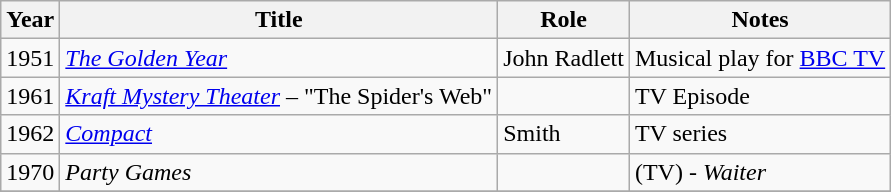<table class="wikitable sortable">
<tr>
<th>Year</th>
<th>Title</th>
<th>Role</th>
<th>Notes</th>
</tr>
<tr>
<td>1951</td>
<td><em><a href='#'>The Golden Year</a></em></td>
<td>John Radlett</td>
<td>Musical play for <a href='#'>BBC TV</a></td>
</tr>
<tr>
<td>1961</td>
<td><em><a href='#'>Kraft Mystery Theater</a></em> – "The Spider's Web"</td>
<td></td>
<td>TV Episode</td>
</tr>
<tr>
<td>1962</td>
<td><em><a href='#'>Compact</a></em></td>
<td>Smith</td>
<td>TV series</td>
</tr>
<tr>
<td>1970</td>
<td><em>Party Games</em></td>
<td></td>
<td>(TV) - <em>Waiter</em></td>
</tr>
<tr>
</tr>
</table>
